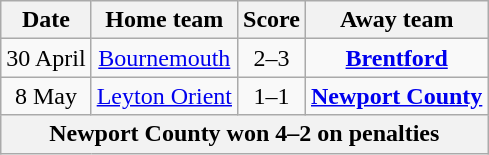<table class="wikitable" style="text-align: center">
<tr>
<th>Date</th>
<th>Home team</th>
<th>Score</th>
<th>Away team</th>
</tr>
<tr>
<td>30 April</td>
<td><a href='#'>Bournemouth</a></td>
<td>2–3</td>
<td><strong><a href='#'>Brentford</a></strong></td>
</tr>
<tr>
<td>8 May</td>
<td><a href='#'>Leyton Orient</a></td>
<td>1–1</td>
<td><strong><a href='#'>Newport County</a></strong></td>
</tr>
<tr>
<th colspan="5">Newport County won 4–2 on penalties</th>
</tr>
</table>
